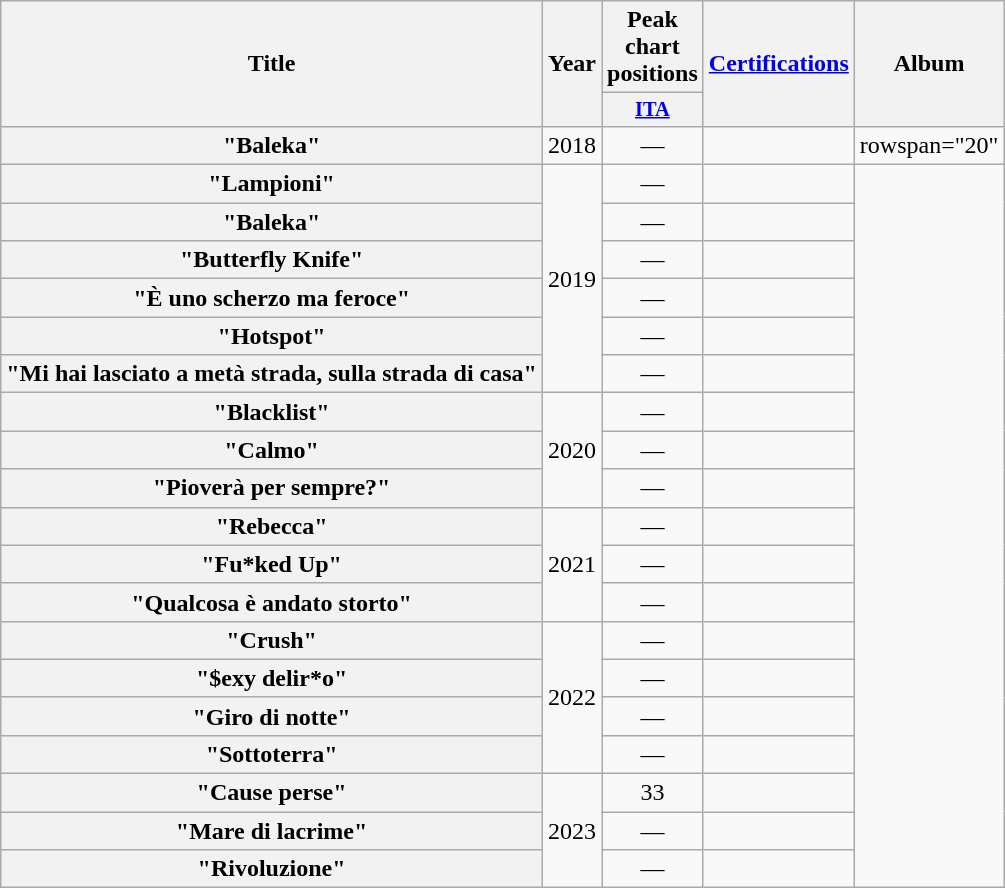<table class="wikitable plainrowheaders" style="text-align:center;">
<tr>
<th rowspan="2" scope="col" style="width:16em;">Title</th>
<th rowspan="2" scope="col" style="width:1em;">Year</th>
<th scope="col">Peak chart positions</th>
<th rowspan="2" scope="col"><a href='#'>Certifications</a></th>
<th rowspan="2">Album</th>
</tr>
<tr>
<th scope="col" style="width:3em;font-size:85%;"><a href='#'>ITA</a><br></th>
</tr>
<tr>
<th scope="row">"Baleka"<br></th>
<td>2018</td>
<td>—</td>
<td></td>
<td>rowspan="20" </td>
</tr>
<tr>
<th scope="row">"Lampioni"</th>
<td rowspan="6">2019</td>
<td>—</td>
<td></td>
</tr>
<tr>
<th scope="row">"Baleka"<br></th>
<td>—</td>
<td></td>
</tr>
<tr>
<th scope="row">"Butterfly Knife"</th>
<td>—</td>
<td></td>
</tr>
<tr>
<th scope="row">"È uno scherzo ma feroce"<br></th>
<td>—</td>
<td></td>
</tr>
<tr>
<th scope="row">"Hotspot"<br></th>
<td>—</td>
<td></td>
</tr>
<tr>
<th scope="row" nowrap="">"Mi hai lasciato a metà strada, sulla strada di casa"</th>
<td>—</td>
<td></td>
</tr>
<tr>
<th scope="row">"Blacklist"</th>
<td rowspan="3">2020</td>
<td>—</td>
<td></td>
</tr>
<tr>
<th scope="row">"Calmo"</th>
<td>—</td>
<td></td>
</tr>
<tr>
<th scope="row">"Pioverà per sempre?"</th>
<td>—</td>
<td></td>
</tr>
<tr>
<th scope="row">"Rebecca"<br></th>
<td rowspan="3">2021</td>
<td>—</td>
<td></td>
</tr>
<tr>
<th scope="row">"Fu*ked Up"<br></th>
<td>—</td>
<td></td>
</tr>
<tr>
<th scope="row">"Qualcosa è andato storto"<br></th>
<td>—</td>
<td></td>
</tr>
<tr>
<th scope="row">"Crush"<br></th>
<td rowspan="4">2022</td>
<td>—</td>
<td></td>
</tr>
<tr>
<th scope="row">"$exy delir*o"<br></th>
<td>—</td>
<td></td>
</tr>
<tr>
<th scope="row">"Giro di notte"<br></th>
<td>—</td>
<td></td>
</tr>
<tr>
<th scope="row">"Sottoterra"<br></th>
<td>—</td>
<td></td>
</tr>
<tr>
<th scope="row">"Cause perse"<br></th>
<td rowspan="3">2023</td>
<td>33</td>
<td></td>
</tr>
<tr>
<th scope="row">"Mare di lacrime"<br></th>
<td>—</td>
<td></td>
</tr>
<tr>
<th scope="row">"Rivoluzione"<br></th>
<td>—</td>
<td></td>
</tr>
</table>
